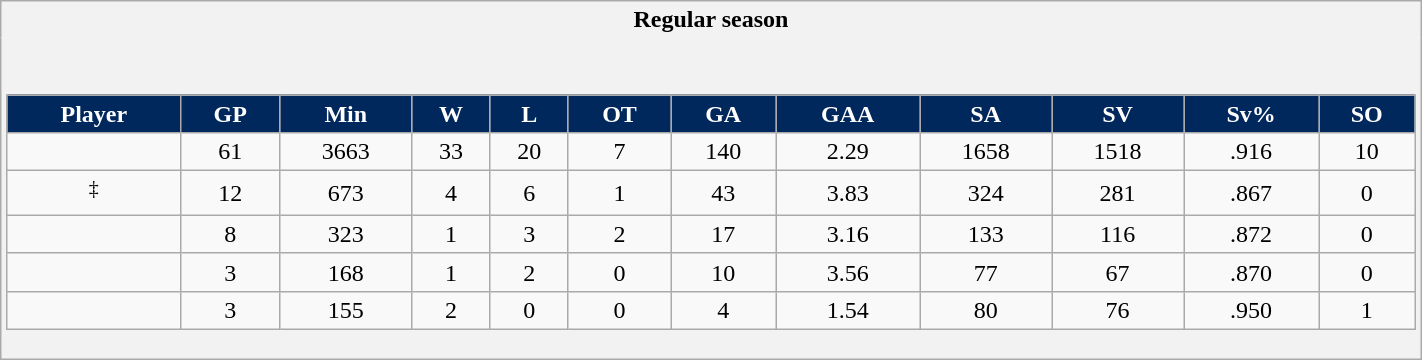<table class="wikitable" style="border: 1px solid #aaa;" width="75%">
<tr>
<th style="border: 0;">Regular season</th>
</tr>
<tr>
<td style="background: #f2f2f2; border: 0; text-align: center;"><br><table class="wikitable sortable" width="100%">
<tr align="center"  bgcolor="#dddddd">
<th style="background:#00285D; color: #FFFFFF;">Player</th>
<th style="background:#00285D; color: #FFFFFF;">GP</th>
<th style="background:#00285D; color: #FFFFFF;">Min</th>
<th style="background:#00285D; color: #FFFFFF;">W</th>
<th style="background:#00285D; color: #FFFFFF;">L</th>
<th style="background:#00285D; color: #FFFFFF;">OT</th>
<th style="background:#00285D; color: #FFFFFF;">GA</th>
<th style="background:#00285D; color: #FFFFFF;">GAA</th>
<th style="background:#00285D; color: #FFFFFF;">SA</th>
<th style="background:#00285D; color: #FFFFFF;">SV</th>
<th style="background:#00285D; color: #FFFFFF;">Sv%</th>
<th style="background:#00285D; color: #FFFFFF;">SO</th>
</tr>
<tr align=center>
<td></td>
<td>61</td>
<td>3663</td>
<td>33</td>
<td>20</td>
<td>7</td>
<td>140</td>
<td>2.29</td>
<td>1658</td>
<td>1518</td>
<td>.916</td>
<td>10</td>
</tr>
<tr align=center>
<td><sup>‡</sup></td>
<td>12</td>
<td>673</td>
<td>4</td>
<td>6</td>
<td>1</td>
<td>43</td>
<td>3.83</td>
<td>324</td>
<td>281</td>
<td>.867</td>
<td>0</td>
</tr>
<tr align=center>
<td></td>
<td>8</td>
<td>323</td>
<td>1</td>
<td>3</td>
<td>2</td>
<td>17</td>
<td>3.16</td>
<td>133</td>
<td>116</td>
<td>.872</td>
<td>0</td>
</tr>
<tr align=center>
<td></td>
<td>3</td>
<td>168</td>
<td>1</td>
<td>2</td>
<td>0</td>
<td>10</td>
<td>3.56</td>
<td>77</td>
<td>67</td>
<td>.870</td>
<td>0</td>
</tr>
<tr align=center>
<td></td>
<td>3</td>
<td>155</td>
<td>2</td>
<td>0</td>
<td>0</td>
<td>4</td>
<td>1.54</td>
<td>80</td>
<td>76</td>
<td>.950</td>
<td>1</td>
</tr>
</table>
</td>
</tr>
</table>
